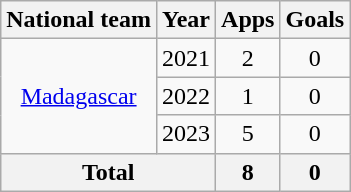<table class="wikitable" style="text-align:center">
<tr>
<th>National team</th>
<th>Year</th>
<th>Apps</th>
<th>Goals</th>
</tr>
<tr>
<td rowspan="3"><a href='#'>Madagascar</a></td>
<td>2021</td>
<td>2</td>
<td>0</td>
</tr>
<tr>
<td>2022</td>
<td>1</td>
<td>0</td>
</tr>
<tr>
<td>2023</td>
<td>5</td>
<td>0</td>
</tr>
<tr>
<th colspan="2">Total</th>
<th>8</th>
<th>0</th>
</tr>
</table>
